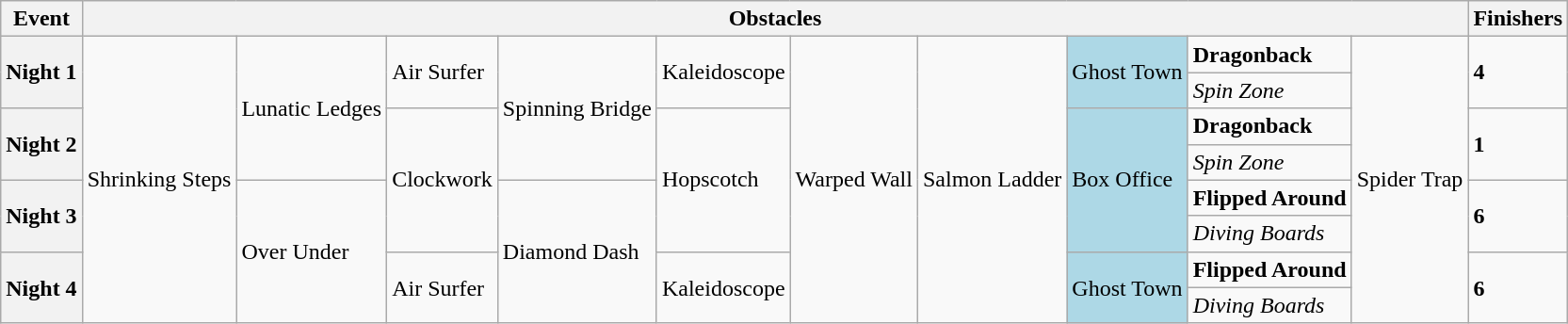<table class="wikitable">
<tr>
<th>Event</th>
<th colspan="10">Obstacles</th>
<th>Finishers</th>
</tr>
<tr>
<th rowspan="2">Night 1</th>
<td rowspan="8">Shrinking Steps</td>
<td rowspan="4">Lunatic Ledges</td>
<td rowspan="2">Air Surfer</td>
<td rowspan="4">Spinning Bridge</td>
<td rowspan="2">Kaleidoscope</td>
<td rowspan="8">Warped Wall</td>
<td rowspan="8">Salmon Ladder</td>
<td rowspan="2" bgcolor="lightblue">Ghost Town</td>
<td><strong>Dragonback</strong></td>
<td rowspan="8">Spider Trap</td>
<td rowspan="2"><strong>4</strong></td>
</tr>
<tr>
<td><em>Spin Zone</em></td>
</tr>
<tr>
<th rowspan="2">Night 2</th>
<td rowspan="4">Clockwork</td>
<td rowspan="4">Hopscotch</td>
<td rowspan="4" bgcolor="lightblue">Box Office</td>
<td><strong>Dragonback</strong></td>
<td rowspan="2"><strong>1</strong></td>
</tr>
<tr>
<td><em>Spin Zone</em></td>
</tr>
<tr>
<th rowspan="2">Night 3</th>
<td rowspan="4">Over Under</td>
<td rowspan="4">Diamond Dash</td>
<td><strong>Flipped Around</strong></td>
<td rowspan="2"><strong>6</strong></td>
</tr>
<tr>
<td><em>Diving Boards</em></td>
</tr>
<tr>
<th rowspan="2">Night 4</th>
<td rowspan="2">Air Surfer</td>
<td rowspan="2">Kaleidoscope</td>
<td rowspan="2" bgcolor="lightblue">Ghost Town</td>
<td><strong>Flipped Around</strong></td>
<td rowspan="2"><strong>6</strong></td>
</tr>
<tr>
<td><em>Diving Boards</em></td>
</tr>
</table>
